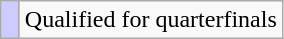<table class="wikitable">
<tr>
<td style="background:#CCCCFF;" width=5px></td>
<td>Qualified for quarterfinals</td>
</tr>
</table>
